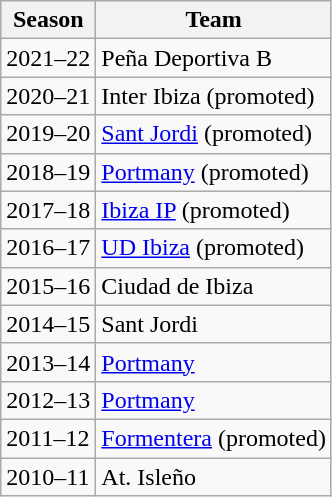<table class="wikitable">
<tr>
<th>Season</th>
<th>Team</th>
</tr>
<tr>
<td>2021–22</td>
<td>Peña Deportiva B</td>
</tr>
<tr>
<td>2020–21</td>
<td>Inter Ibiza (promoted)</td>
</tr>
<tr>
<td>2019–20</td>
<td><a href='#'>Sant Jordi</a> (promoted)</td>
</tr>
<tr>
<td>2018–19</td>
<td><a href='#'>Portmany</a> (promoted)</td>
</tr>
<tr>
<td>2017–18</td>
<td><a href='#'>Ibiza IP</a> (promoted)</td>
</tr>
<tr>
<td>2016–17</td>
<td><a href='#'>UD Ibiza</a> (promoted)</td>
</tr>
<tr>
<td>2015–16</td>
<td>Ciudad de Ibiza</td>
</tr>
<tr>
<td>2014–15</td>
<td>Sant Jordi</td>
</tr>
<tr>
<td>2013–14</td>
<td><a href='#'>Portmany</a></td>
</tr>
<tr>
<td>2012–13</td>
<td><a href='#'>Portmany</a></td>
</tr>
<tr>
<td>2011–12</td>
<td><a href='#'>Formentera</a> (promoted)</td>
</tr>
<tr>
<td>2010–11</td>
<td>At. Isleño</td>
</tr>
</table>
